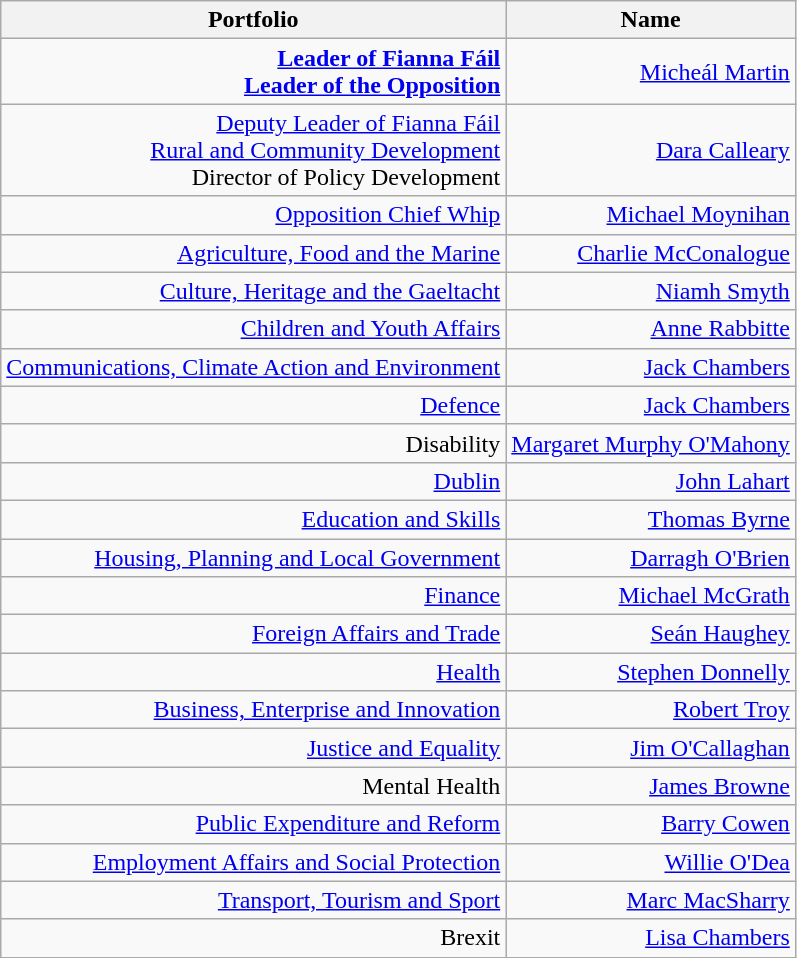<table class="sortable wikitable">
<tr style="text-align:right;">
<th>Portfolio </th>
<th>Name</th>
</tr>
<tr style="text-align:right;">
<td><strong><a href='#'>Leader of Fianna Fáil</a></strong><br><strong><a href='#'>Leader of the Opposition</a></strong><br></td>
<td><a href='#'>Micheál Martin</a></td>
</tr>
<tr style="text-align:right;">
<td><a href='#'>Deputy Leader of Fianna Fáil</a><br><a href='#'>Rural and Community Development</a><br>Director of Policy Development</td>
<td><a href='#'>Dara Calleary</a></td>
</tr>
<tr style="text-align:right;">
<td><a href='#'>Opposition Chief Whip</a></td>
<td><a href='#'>Michael Moynihan</a></td>
</tr>
<tr style="text-align:right;">
<td><a href='#'>Agriculture, Food and the Marine</a></td>
<td><a href='#'>Charlie McConalogue</a></td>
</tr>
<tr style="text-align:right;">
<td><a href='#'>Culture, Heritage and the Gaeltacht</a></td>
<td><a href='#'>Niamh Smyth</a></td>
</tr>
<tr style="text-align:right;">
<td><a href='#'>Children and Youth Affairs</a></td>
<td><a href='#'>Anne Rabbitte</a></td>
</tr>
<tr style="text-align:right;">
<td><a href='#'>Communications, Climate Action and Environment</a></td>
<td><a href='#'>Jack Chambers</a></td>
</tr>
<tr style="text-align:right;">
<td><a href='#'>Defence</a></td>
<td><a href='#'>Jack Chambers</a></td>
</tr>
<tr style="text-align:right;">
<td>Disability</td>
<td><a href='#'>Margaret Murphy O'Mahony</a></td>
</tr>
<tr style="text-align:right;">
<td><a href='#'>Dublin</a></td>
<td><a href='#'>John Lahart</a></td>
</tr>
<tr style="text-align:right;">
<td><a href='#'>Education and Skills</a></td>
<td><a href='#'>Thomas Byrne</a></td>
</tr>
<tr style="text-align:right;">
<td><a href='#'>Housing, Planning and Local Government</a></td>
<td><a href='#'>Darragh O'Brien</a></td>
</tr>
<tr style="text-align:right;">
<td><a href='#'>Finance</a></td>
<td><a href='#'>Michael McGrath</a></td>
</tr>
<tr style="text-align:right;">
<td><a href='#'>Foreign Affairs and Trade</a></td>
<td><a href='#'>Seán Haughey</a></td>
</tr>
<tr style="text-align:right;">
<td><a href='#'>Health</a></td>
<td><a href='#'>Stephen Donnelly</a></td>
</tr>
<tr style="text-align:right;">
<td><a href='#'>Business, Enterprise and Innovation</a></td>
<td><a href='#'>Robert Troy</a></td>
</tr>
<tr style="text-align:right;">
<td><a href='#'>Justice and Equality</a></td>
<td><a href='#'>Jim O'Callaghan</a></td>
</tr>
<tr style="text-align:right;">
<td>Mental Health</td>
<td><a href='#'>James Browne</a></td>
</tr>
<tr style="text-align:right;">
<td><a href='#'>Public Expenditure and Reform</a></td>
<td><a href='#'>Barry Cowen</a></td>
</tr>
<tr style="text-align:right;">
<td><a href='#'>Employment Affairs and Social Protection</a></td>
<td><a href='#'>Willie O'Dea</a></td>
</tr>
<tr style="text-align:right;">
<td><a href='#'>Transport, Tourism and Sport</a></td>
<td><a href='#'>Marc MacSharry</a></td>
</tr>
<tr style="text-align:right;">
<td>Brexit</td>
<td><a href='#'>Lisa Chambers</a></td>
</tr>
</table>
